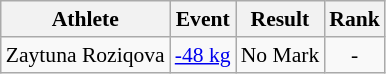<table class="wikitable" style="font-size:90%">
<tr>
<th>Athlete</th>
<th>Event</th>
<th>Result</th>
<th>Rank</th>
</tr>
<tr>
<td>Zaytuna Roziqova</td>
<td><a href='#'>-48 kg</a></td>
<td align="center">No Mark</td>
<td align="center">-</td>
</tr>
</table>
